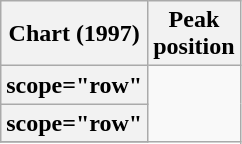<table class="wikitable sortable plainrowheaders">
<tr>
<th scope="col">Chart (1997)</th>
<th scope="col">Peak<br>position</th>
</tr>
<tr>
<th>scope="row" </th>
</tr>
<tr>
<th>scope="row" </th>
</tr>
<tr>
</tr>
</table>
